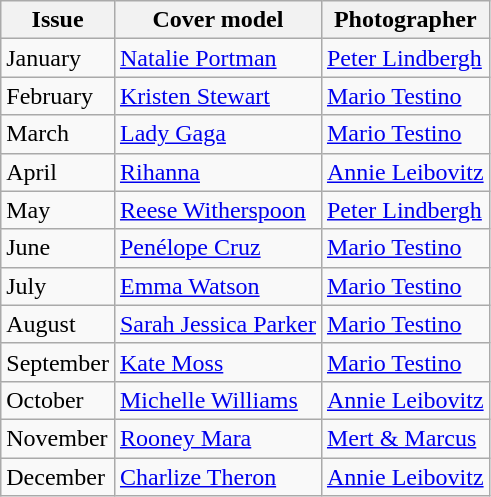<table class="sortable wikitable">
<tr>
<th style="text-align:center;">Issue</th>
<th style="text-align:center;">Cover model</th>
<th style="text-align:center;">Photographer</th>
</tr>
<tr>
<td>January</td>
<td><a href='#'>Natalie Portman</a></td>
<td><a href='#'>Peter Lindbergh</a></td>
</tr>
<tr>
<td>February</td>
<td><a href='#'>Kristen Stewart</a></td>
<td><a href='#'>Mario Testino</a></td>
</tr>
<tr>
<td>March</td>
<td><a href='#'>Lady Gaga</a></td>
<td><a href='#'>Mario Testino</a></td>
</tr>
<tr>
<td>April</td>
<td><a href='#'>Rihanna</a></td>
<td><a href='#'>Annie Leibovitz</a></td>
</tr>
<tr>
<td>May</td>
<td><a href='#'>Reese Witherspoon</a></td>
<td><a href='#'>Peter Lindbergh</a></td>
</tr>
<tr>
<td>June</td>
<td><a href='#'>Penélope Cruz</a></td>
<td><a href='#'>Mario Testino</a></td>
</tr>
<tr>
<td>July</td>
<td><a href='#'>Emma Watson</a></td>
<td><a href='#'>Mario Testino</a></td>
</tr>
<tr>
<td>August</td>
<td><a href='#'>Sarah Jessica Parker</a></td>
<td><a href='#'>Mario Testino</a></td>
</tr>
<tr>
<td>September</td>
<td><a href='#'>Kate Moss</a></td>
<td><a href='#'>Mario Testino</a></td>
</tr>
<tr>
<td>October</td>
<td><a href='#'>Michelle Williams</a></td>
<td><a href='#'>Annie Leibovitz</a></td>
</tr>
<tr>
<td>November</td>
<td><a href='#'>Rooney Mara</a></td>
<td><a href='#'>Mert & Marcus</a></td>
</tr>
<tr>
<td>December</td>
<td><a href='#'>Charlize Theron</a></td>
<td><a href='#'>Annie Leibovitz</a></td>
</tr>
</table>
